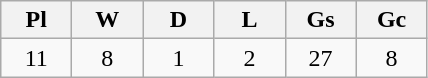<table class="wikitable"  style="text-align:center" width="">
<tr>
<th width=40px>Pl</th>
<th width=40px>W</th>
<th width=40px>D</th>
<th width=40px>L</th>
<th width=40px>Gs</th>
<th width=40px>Gc</th>
</tr>
<tr>
<td>11</td>
<td>8</td>
<td>1</td>
<td>2</td>
<td>27</td>
<td>8</td>
</tr>
</table>
